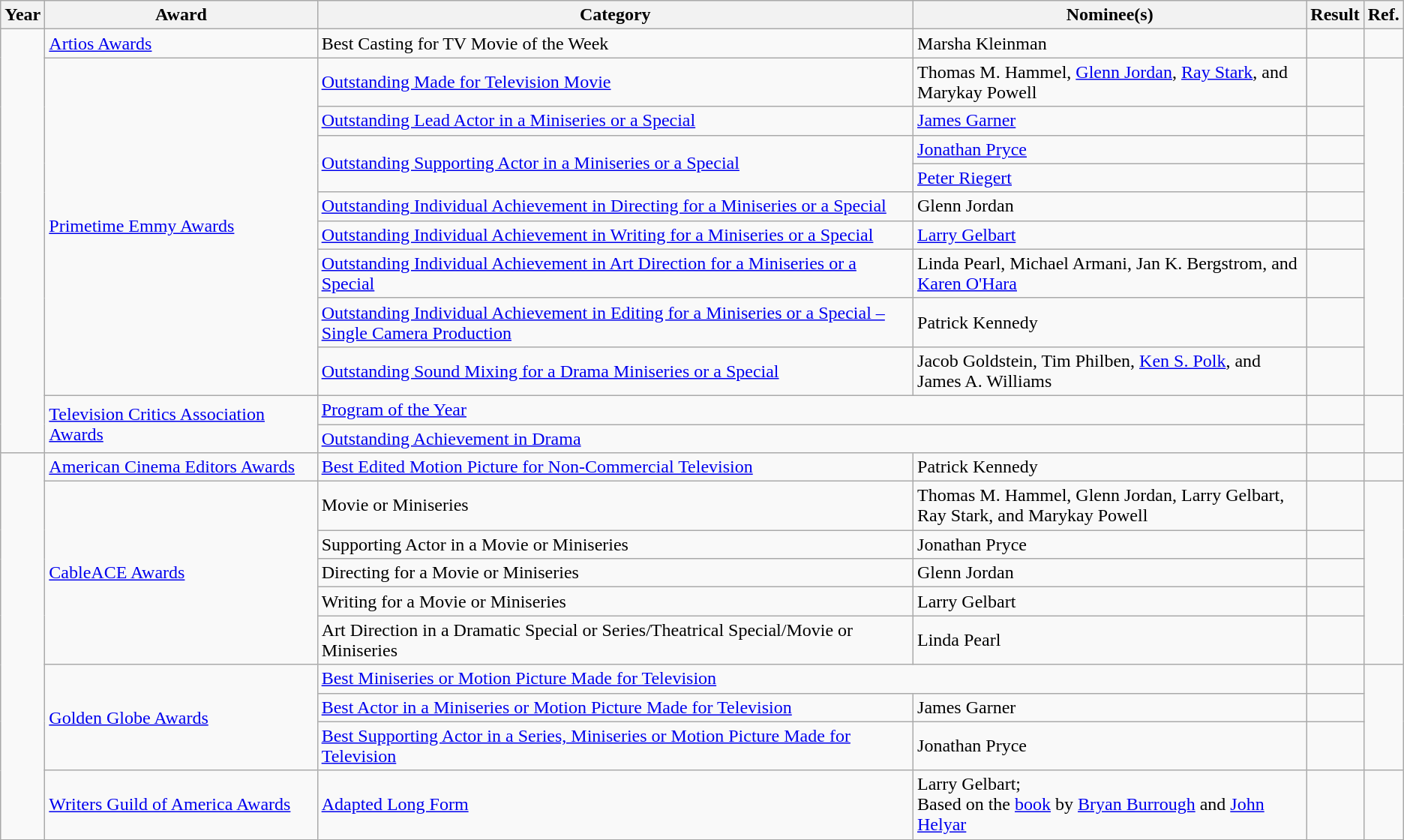<table class="wikitable sortable plainrowheaders">
<tr>
<th>Year</th>
<th>Award</th>
<th>Category</th>
<th>Nominee(s)</th>
<th>Result</th>
<th>Ref.</th>
</tr>
<tr>
<td rowspan="12"></td>
<td><a href='#'>Artios Awards</a></td>
<td>Best Casting for TV Movie of the Week</td>
<td>Marsha Kleinman</td>
<td></td>
<td align="center"></td>
</tr>
<tr>
<td rowspan="9"><a href='#'>Primetime Emmy Awards</a></td>
<td><a href='#'>Outstanding Made for Television Movie</a></td>
<td>Thomas M. Hammel, <a href='#'>Glenn Jordan</a>, <a href='#'>Ray Stark</a>, and <br> Marykay Powell</td>
<td></td>
<td align="center" rowspan="9"></td>
</tr>
<tr>
<td><a href='#'>Outstanding Lead Actor in a Miniseries or a Special</a></td>
<td><a href='#'>James Garner</a></td>
<td></td>
</tr>
<tr>
<td rowspan="2"><a href='#'>Outstanding Supporting Actor in a Miniseries or a Special</a></td>
<td><a href='#'>Jonathan Pryce</a></td>
<td></td>
</tr>
<tr>
<td><a href='#'>Peter Riegert</a></td>
<td></td>
</tr>
<tr>
<td><a href='#'>Outstanding Individual Achievement in Directing for a Miniseries or a Special</a></td>
<td>Glenn Jordan</td>
<td></td>
</tr>
<tr>
<td><a href='#'>Outstanding Individual Achievement in Writing for a Miniseries or a Special</a></td>
<td><a href='#'>Larry Gelbart</a></td>
<td></td>
</tr>
<tr>
<td><a href='#'>Outstanding Individual Achievement in Art Direction for a Miniseries or a Special</a></td>
<td>Linda Pearl, Michael Armani, Jan K. Bergstrom, and <br> <a href='#'>Karen O'Hara</a></td>
<td></td>
</tr>
<tr>
<td><a href='#'>Outstanding Individual Achievement in Editing for a Miniseries or a Special – <br> Single Camera Production</a></td>
<td>Patrick Kennedy</td>
<td></td>
</tr>
<tr>
<td><a href='#'>Outstanding Sound Mixing for a Drama Miniseries or a Special</a></td>
<td>Jacob Goldstein, Tim Philben, <a href='#'>Ken S. Polk</a>, and <br> James A. Williams</td>
<td></td>
</tr>
<tr>
<td rowspan="2"><a href='#'>Television Critics Association Awards</a></td>
<td colspan="2"><a href='#'>Program of the Year</a></td>
<td></td>
<td align="center" rowspan="2"></td>
</tr>
<tr>
<td colspan="2"><a href='#'>Outstanding Achievement in Drama</a></td>
<td></td>
</tr>
<tr>
<td rowspan="10"></td>
<td><a href='#'>American Cinema Editors Awards</a></td>
<td><a href='#'>Best Edited Motion Picture for Non-Commercial Television</a></td>
<td>Patrick Kennedy</td>
<td></td>
<td align="center"></td>
</tr>
<tr>
<td rowspan="5"><a href='#'>CableACE Awards</a></td>
<td>Movie or Miniseries</td>
<td>Thomas M. Hammel, Glenn Jordan, Larry Gelbart, <br> Ray Stark, and Marykay Powell</td>
<td></td>
<td align="center" rowspan="5"></td>
</tr>
<tr>
<td>Supporting Actor in a Movie or Miniseries</td>
<td>Jonathan Pryce</td>
<td></td>
</tr>
<tr>
<td>Directing for a Movie or Miniseries</td>
<td>Glenn Jordan</td>
<td></td>
</tr>
<tr>
<td>Writing for a Movie or Miniseries</td>
<td>Larry Gelbart</td>
<td></td>
</tr>
<tr>
<td>Art Direction in a Dramatic Special or Series/Theatrical Special/Movie or Miniseries</td>
<td>Linda Pearl</td>
<td></td>
</tr>
<tr>
<td rowspan="3"><a href='#'>Golden Globe Awards</a></td>
<td colspan="2"><a href='#'>Best Miniseries or Motion Picture Made for Television</a></td>
<td></td>
<td align="center" rowspan="3"></td>
</tr>
<tr>
<td><a href='#'>Best Actor in a Miniseries or Motion Picture Made for Television</a></td>
<td>James Garner</td>
<td></td>
</tr>
<tr>
<td><a href='#'>Best Supporting Actor in a Series, Miniseries or Motion Picture Made for Television</a></td>
<td>Jonathan Pryce</td>
<td></td>
</tr>
<tr>
<td><a href='#'>Writers Guild of America Awards</a></td>
<td><a href='#'>Adapted Long Form</a></td>
<td>Larry Gelbart; <br> Based on the <a href='#'>book</a> by <a href='#'>Bryan Burrough</a> and <a href='#'>John Helyar</a></td>
<td></td>
<td align="center"></td>
</tr>
</table>
